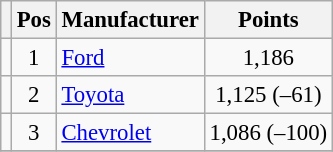<table class="wikitable" style="font-size: 95%">
<tr>
<th></th>
<th>Pos</th>
<th>Manufacturer</th>
<th>Points</th>
</tr>
<tr>
<td align="left"></td>
<td style="text-align:center;">1</td>
<td><a href='#'>Ford</a></td>
<td style="text-align:center;">1,186</td>
</tr>
<tr>
<td align="left"></td>
<td style="text-align:center;">2</td>
<td><a href='#'>Toyota</a></td>
<td style="text-align:center;">1,125 (–61)</td>
</tr>
<tr>
<td align="left"></td>
<td style="text-align:center;">3</td>
<td><a href='#'>Chevrolet</a></td>
<td style="text-align:center;">1,086 (–100)</td>
</tr>
<tr class="sortbottom">
</tr>
</table>
